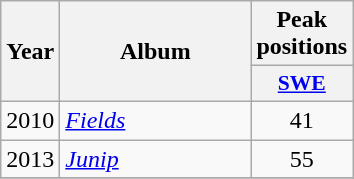<table class="wikitable">
<tr>
<th align="center" rowspan="2" width="10">Year</th>
<th align="center" rowspan="2" width="120">Album</th>
<th align="center" colspan="1" width="20">Peak positions</th>
</tr>
<tr>
<th scope="col" style="width:3em;font-size:90%;"><a href='#'>SWE</a><br></th>
</tr>
<tr>
<td style="text-align:center;">2010</td>
<td><em><a href='#'>Fields</a></em></td>
<td style="text-align:center;">41</td>
</tr>
<tr>
<td style="text-align:center;">2013</td>
<td><em><a href='#'>Junip</a></em></td>
<td style="text-align:center;">55</td>
</tr>
<tr>
</tr>
</table>
